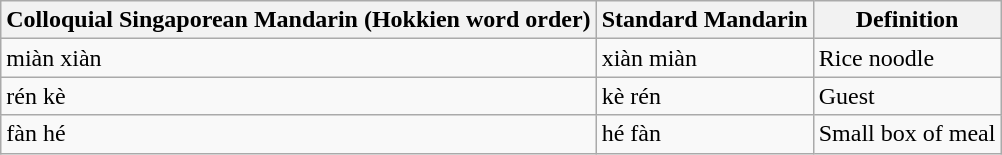<table class=wikitable>
<tr>
<th>Colloquial Singaporean Mandarin (Hokkien word order)</th>
<th>Standard Mandarin</th>
<th>Definition</th>
</tr>
<tr>
<td> miàn xiàn</td>
<td> xiàn miàn</td>
<td>Rice noodle</td>
</tr>
<tr>
<td> rén kè</td>
<td> kè rén</td>
<td>Guest</td>
</tr>
<tr>
<td> fàn hé</td>
<td> hé fàn</td>
<td>Small box of meal</td>
</tr>
</table>
